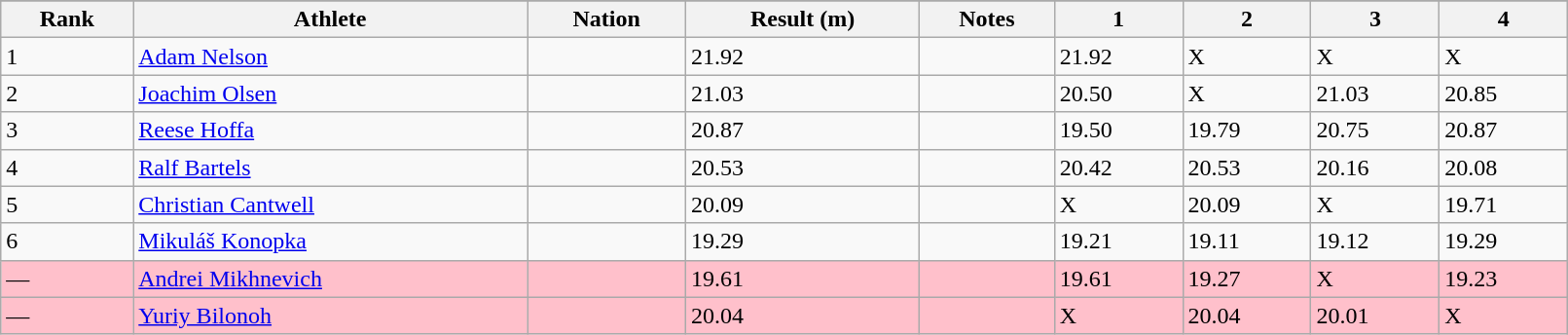<table class="wikitable" width=85%>
<tr>
</tr>
<tr>
<th>Rank</th>
<th>Athlete</th>
<th>Nation</th>
<th>Result (m)</th>
<th>Notes</th>
<th>1</th>
<th>2</th>
<th>3</th>
<th>4</th>
</tr>
<tr>
<td>1</td>
<td><a href='#'>Adam Nelson</a></td>
<td></td>
<td>21.92</td>
<td></td>
<td>21.92</td>
<td>X</td>
<td>X</td>
<td>X</td>
</tr>
<tr>
<td>2</td>
<td><a href='#'>Joachim Olsen</a></td>
<td></td>
<td>21.03</td>
<td></td>
<td>20.50</td>
<td>X</td>
<td>21.03</td>
<td>20.85</td>
</tr>
<tr>
<td>3</td>
<td><a href='#'>Reese Hoffa</a></td>
<td></td>
<td>20.87</td>
<td></td>
<td>19.50</td>
<td>19.79</td>
<td>20.75</td>
<td>20.87</td>
</tr>
<tr>
<td>4</td>
<td><a href='#'>Ralf Bartels</a></td>
<td></td>
<td>20.53</td>
<td></td>
<td>20.42</td>
<td>20.53</td>
<td>20.16</td>
<td>20.08</td>
</tr>
<tr>
<td>5</td>
<td><a href='#'>Christian Cantwell</a></td>
<td></td>
<td>20.09</td>
<td></td>
<td>X</td>
<td>20.09</td>
<td>X</td>
<td>19.71</td>
</tr>
<tr>
<td>6</td>
<td><a href='#'>Mikuláš Konopka</a></td>
<td></td>
<td>19.29</td>
<td></td>
<td>19.21</td>
<td>19.11</td>
<td>19.12</td>
<td>19.29</td>
</tr>
<tr bgcolor=pink>
<td>—</td>
<td><a href='#'>Andrei Mikhnevich</a></td>
<td></td>
<td>19.61</td>
<td></td>
<td>19.61</td>
<td>19.27</td>
<td>X</td>
<td>19.23</td>
</tr>
<tr bgcolor=pink>
<td>—</td>
<td><a href='#'>Yuriy Bilonoh</a></td>
<td></td>
<td>20.04</td>
<td></td>
<td>X</td>
<td>20.04</td>
<td>20.01</td>
<td>X</td>
</tr>
</table>
